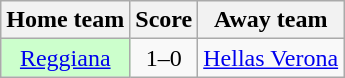<table class="wikitable" style="text-align: center">
<tr>
<th>Home team</th>
<th>Score</th>
<th>Away team</th>
</tr>
<tr>
<td bgcolor="ccffcc"><a href='#'>Reggiana</a></td>
<td>1–0</td>
<td><a href='#'>Hellas Verona</a></td>
</tr>
</table>
